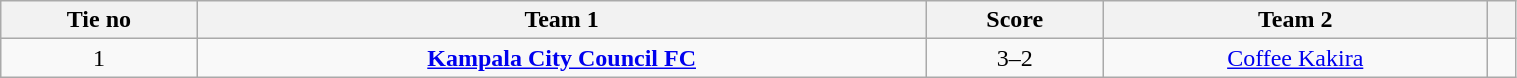<table class="wikitable" style="text-align:center; width:80%; font-size:100%">
<tr>
<th style= width="80px">Tie no</th>
<th style= width="300px">Team 1</th>
<th style= width="80px">Score</th>
<th style= width="300px">Team 2</th>
<th style= width="300px"></th>
</tr>
<tr>
<td>1</td>
<td><strong><a href='#'>Kampala City Council FC</a></strong></td>
<td>3–2</td>
<td><a href='#'>Coffee Kakira</a></td>
<td></td>
</tr>
</table>
